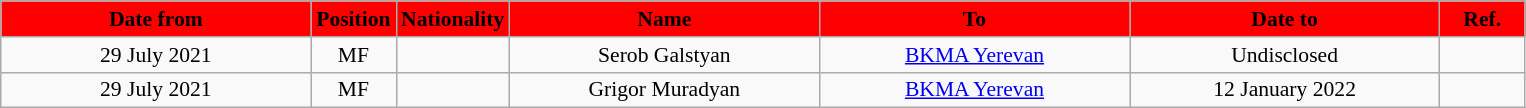<table class="wikitable"  style="text-align:center; font-size:90%; ">
<tr>
<th style="background:#FF0000; color:#000000; width:200px;">Date from</th>
<th style="background:#FF0000; color:#000000; width:50px;">Position</th>
<th style="background:#FF0000; color:#000000; width:50px;">Nationality</th>
<th style="background:#FF0000; color:#000000; width:200px;">Name</th>
<th style="background:#FF0000; color:#000000; width:200px;">To</th>
<th style="background:#FF0000; color:#000000; width:200px;">Date to</th>
<th style="background:#FF0000; color:#000000; width:50px;">Ref.</th>
</tr>
<tr>
<td>29 July 2021</td>
<td>MF</td>
<td></td>
<td>Serob Galstyan</td>
<td><a href='#'>BKMA Yerevan</a></td>
<td>Undisclosed</td>
<td></td>
</tr>
<tr>
<td>29 July 2021</td>
<td>MF</td>
<td></td>
<td>Grigor Muradyan</td>
<td><a href='#'>BKMA Yerevan</a></td>
<td>12 January 2022</td>
<td></td>
</tr>
</table>
